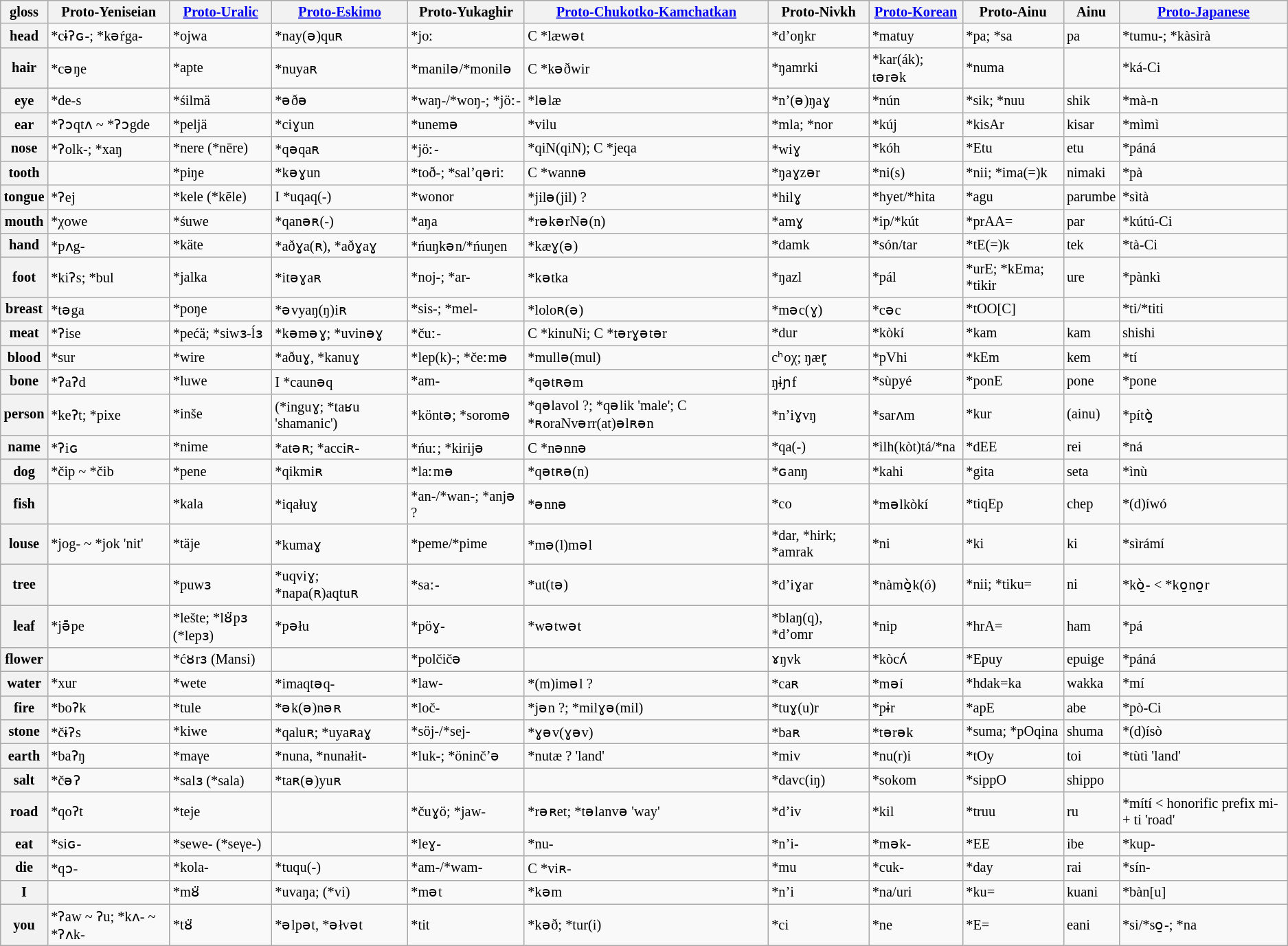<table class="wikitable sortable" style="font-size: 85%">
<tr>
<th>gloss</th>
<th>Proto-Yeniseian</th>
<th><a href='#'>Proto-Uralic</a></th>
<th><a href='#'>Proto-Eskimo</a></th>
<th>Proto-Yukaghir</th>
<th><a href='#'>Proto-Chukotko-Kamchatkan</a></th>
<th>Proto-Nivkh</th>
<th><a href='#'>Proto-Korean</a></th>
<th>Proto-Ainu</th>
<th>Ainu</th>
<th><a href='#'>Proto-Japanese</a></th>
</tr>
<tr>
<th>head</th>
<td>*cɨʔɢ-; *kəŕga-</td>
<td>*ojwa</td>
<td>*nay(ə)quʀ</td>
<td>*joː</td>
<td>C *læwət</td>
<td>*d’oŋkr</td>
<td>*matuy</td>
<td>*pa; *sa</td>
<td>pa</td>
<td>*tumu-; *kàsìrà</td>
</tr>
<tr>
<th>hair</th>
<td>*cəŋe</td>
<td>*apte</td>
<td>*nuyaʀ</td>
<td>*manilə/*monilə</td>
<td>C *kəðwir</td>
<td>*ŋamrki</td>
<td>*kar(ák); tǝrǝk</td>
<td>*numa</td>
<td></td>
<td>*ká-Ci</td>
</tr>
<tr>
<th>eye</th>
<td>*de-s</td>
<td>*śilmä</td>
<td>*əðə</td>
<td>*waŋ-/*woŋ-; *jöː-</td>
<td>*ləlæ</td>
<td>*n’(ə)ŋaɣ</td>
<td>*nún</td>
<td>*sik; *nuu</td>
<td>shik</td>
<td>*mà-n</td>
</tr>
<tr>
<th>ear</th>
<td>*ʔɔqtʌ ~ *ʔɔgde</td>
<td>*peljä</td>
<td>*ciɣun</td>
<td>*unemə</td>
<td>*vilu</td>
<td>*mla; *nor</td>
<td>*kúj</td>
<td>*kisAr</td>
<td>kisar</td>
<td>*mìmì</td>
</tr>
<tr>
<th>nose</th>
<td>*ʔolk-; *xaŋ</td>
<td>*nere (*nēre)</td>
<td>*qəqaʀ</td>
<td>*jöː-</td>
<td>*qiN(qiN); C *jeqa</td>
<td>*wiɣ</td>
<td>*kóh</td>
<td>*Etu</td>
<td>etu</td>
<td>*páná</td>
</tr>
<tr>
<th>tooth</th>
<td></td>
<td>*piŋe</td>
<td>*kəɣun</td>
<td>*toð-; *sal’qəriː</td>
<td>C *wannə</td>
<td>*ŋaɣzər</td>
<td>*ni(s)</td>
<td>*nii; *ima(=)k</td>
<td>nimaki</td>
<td>*pà</td>
</tr>
<tr>
<th>tongue</th>
<td>*ʔej</td>
<td>*kele (*kēle)</td>
<td>I *uqaq(-)</td>
<td>*wonor</td>
<td>*jilə(jil) ?</td>
<td>*hilɣ</td>
<td>*hyet/*hita</td>
<td>*agu</td>
<td>parumbe</td>
<td>*sìtà</td>
</tr>
<tr>
<th>mouth</th>
<td>*χowe</td>
<td>*śuwe</td>
<td>*qanəʀ(-)</td>
<td>*aŋa</td>
<td>*rəkərNə(n)</td>
<td>*amɣ</td>
<td>*ip/*kút</td>
<td>*prAA=</td>
<td>par</td>
<td>*kútú-Ci</td>
</tr>
<tr>
<th>hand</th>
<td>*pʌg-</td>
<td>*käte</td>
<td>*aðɣa(ʀ), *aðɣaɣ</td>
<td>*ńuŋkən/*ńuŋen</td>
<td>*kæɣ(ə)</td>
<td>*damk</td>
<td>*són/tar</td>
<td>*tE(=)k</td>
<td>tek</td>
<td>*tà-Ci</td>
</tr>
<tr>
<th>foot</th>
<td>*kiʔs; *bul</td>
<td>*jalka</td>
<td>*itəɣaʀ</td>
<td>*noj-; *ar-</td>
<td>*kətka</td>
<td>*ŋazl</td>
<td>*pál</td>
<td>*urE; *kEma; *tikir</td>
<td>ure</td>
<td>*pànkì</td>
</tr>
<tr>
<th>breast</th>
<td>*təga</td>
<td>*poŋe</td>
<td>*əvyaŋ(ŋ)iʀ</td>
<td>*sis-; *mel-</td>
<td>*loloʀ(ə)</td>
<td>*məc(ɣ)</td>
<td>*cǝc</td>
<td>*tOO[C]</td>
<td></td>
<td>*ti/*titi</td>
</tr>
<tr>
<th>meat</th>
<td>*ʔise</td>
<td>*pećä; *siwɜ-ĺɜ</td>
<td>*kəməɣ; *uvinəɣ</td>
<td>*čuː-</td>
<td>C *kinuNi; C *tərɣətər</td>
<td>*dur</td>
<td>*kòkí</td>
<td>*kam</td>
<td>kam</td>
<td>shishi</td>
</tr>
<tr>
<th>blood</th>
<td>*sur</td>
<td>*wire</td>
<td>*aðuɣ, *kanuɣ</td>
<td>*lep(k)-; *čeːmə</td>
<td>*mullə(mul)</td>
<td>cʰoχ; ŋær̥</td>
<td>*pVhi</td>
<td>*kEm</td>
<td>kem</td>
<td>*tí</td>
</tr>
<tr>
<th>bone</th>
<td>*ʔaʔd</td>
<td>*luwe</td>
<td>I *caunəq</td>
<td>*am-</td>
<td>*qətʀəm</td>
<td>ŋɨɲf</td>
<td>*sùpyé</td>
<td>*ponE</td>
<td>pone</td>
<td>*pone</td>
</tr>
<tr>
<th>person</th>
<td>*keʔt; *pixe</td>
<td>*inše</td>
<td>(*inguɣ; *taʁu 'shamanic')</td>
<td>*köntə; *soromə</td>
<td>*qəlavol ?; *qəlik 'male'; C *ʀoraNvərr(at)əlʀən</td>
<td>*n’iɣvŋ</td>
<td>*sarʌm</td>
<td>*kur</td>
<td>(ainu)</td>
<td>*pítò̱</td>
</tr>
<tr>
<th>name</th>
<td>*ʔiɢ</td>
<td>*nime</td>
<td>*atəʀ; *acciʀ-</td>
<td>*ńuː; *kirijə</td>
<td>C *nənnə</td>
<td>*qa(-)</td>
<td>*ìlh(kòt)tá/*na</td>
<td>*dEE</td>
<td>rei</td>
<td>*ná</td>
</tr>
<tr>
<th>dog</th>
<td>*čip ~ *čib</td>
<td>*pene</td>
<td>*qikmiʀ</td>
<td>*laːmə</td>
<td>*qətʀə(n)</td>
<td>*ɢanŋ</td>
<td>*kahi</td>
<td>*gita</td>
<td>seta</td>
<td>*ìnù</td>
</tr>
<tr>
<th>fish</th>
<td></td>
<td>*kala</td>
<td>*iqałuɣ</td>
<td>*an-/*wan-; *anjə ?</td>
<td>*ənnə</td>
<td>*co</td>
<td>*mǝlkòkí</td>
<td>*tiqEp</td>
<td>chep</td>
<td>*(d)íwó</td>
</tr>
<tr>
<th>louse</th>
<td>*jog- ~ *jok 'nit'</td>
<td>*täje</td>
<td>*kumaɣ</td>
<td>*peme/*pime</td>
<td>*mə(l)məl</td>
<td>*dar, *hirk; *amrak</td>
<td>*ni</td>
<td>*ki</td>
<td>ki</td>
<td>*sìrámí</td>
</tr>
<tr>
<th>tree</th>
<td></td>
<td>*puwɜ</td>
<td>*uqviɣ; *napa(ʀ)aqtuʀ</td>
<td>*saː-</td>
<td>*ut(tə)</td>
<td>*d’iɣar</td>
<td>*nàmò̱k(ó)</td>
<td>*nii; *tiku=</td>
<td>ni</td>
<td>*kò̱- < *ko̱no̱r</td>
</tr>
<tr>
<th>leaf</th>
<td>*jə̄pe</td>
<td>*lešte; *lȣ̈pɜ (*lepɜ)</td>
<td>*pəłu</td>
<td>*pöɣ-</td>
<td>*wətwət</td>
<td>*blaŋ(q), *d’omr</td>
<td>*nip</td>
<td>*hrA=</td>
<td>ham</td>
<td>*pá</td>
</tr>
<tr>
<th>flower</th>
<td></td>
<td>*ćȣrɜ (Mansi)</td>
<td></td>
<td>*polčičə</td>
<td></td>
<td>ɤŋvk</td>
<td>*kòcʌ́</td>
<td>*Epuy</td>
<td>epuige</td>
<td>*páná</td>
</tr>
<tr>
<th>water</th>
<td>*xur</td>
<td>*wete</td>
<td>*imaqtəq-</td>
<td>*law-</td>
<td>*(m)iməl ?</td>
<td>*caʀ</td>
<td>*mǝí</td>
<td>*hdak=ka</td>
<td>wakka</td>
<td>*mí</td>
</tr>
<tr>
<th>fire</th>
<td>*boʔk</td>
<td>*tule</td>
<td>*ək(ə)nəʀ</td>
<td>*loč-</td>
<td>*jən ?; *milɣə(mil)</td>
<td>*tuɣ(u)r</td>
<td>*pɨr</td>
<td>*apE</td>
<td>abe</td>
<td>*pò-Ci</td>
</tr>
<tr>
<th>stone</th>
<td>*čɨʔs</td>
<td>*kiwe</td>
<td>*qaluʀ; *uyaʀaɣ</td>
<td>*söj-/*sej-</td>
<td>*ɣəv(ɣəv)</td>
<td>*baʀ</td>
<td>*tərək</td>
<td>*suma; *pOqina</td>
<td>shuma</td>
<td>*(d)ísò</td>
</tr>
<tr>
<th>earth</th>
<td>*baʔŋ</td>
<td>*maγe</td>
<td>*nuna, *nunałit-</td>
<td>*luk-; *öninč’ə</td>
<td>*nutæ ? 'land'</td>
<td>*miv</td>
<td>*nu(r)i</td>
<td>*tOy</td>
<td>toi</td>
<td>*tùtì 'land'</td>
</tr>
<tr>
<th>salt</th>
<td>*čəʔ</td>
<td>*salɜ (*sala)</td>
<td>*taʀ(ə)yuʀ</td>
<td></td>
<td></td>
<td>*davc(iŋ)</td>
<td>*sokom</td>
<td>*sippO</td>
<td>shippo</td>
<td></td>
</tr>
<tr>
<th>road</th>
<td>*qoʔt</td>
<td>*teje</td>
<td></td>
<td>*čuɣö; *jaw-</td>
<td>*rəʀet; *təlanvə 'way'</td>
<td>*d’iv</td>
<td>*kil</td>
<td>*truu</td>
<td>ru</td>
<td>*mítí < honorific prefix mi- + ti 'road'</td>
</tr>
<tr>
<th>eat</th>
<td>*siɢ-</td>
<td>*sewe- (*seγe-)</td>
<td></td>
<td>*leɣ-</td>
<td>*nu-</td>
<td>*n’i-</td>
<td>*mǝk-</td>
<td>*EE</td>
<td>ibe</td>
<td>*kup-</td>
</tr>
<tr>
<th>die</th>
<td>*qɔ-</td>
<td>*kola-</td>
<td>*tuqu(-)</td>
<td>*am-/*wam-</td>
<td>C *viʀ-</td>
<td>*mu</td>
<td>*cuk-</td>
<td>*day</td>
<td>rai</td>
<td>*sín-</td>
</tr>
<tr>
<th>I</th>
<td></td>
<td>*mȣ̈</td>
<td>*uvaŋa; (*vi)</td>
<td>*mət</td>
<td>*kəm</td>
<td>*n’i</td>
<td>*na/uri</td>
<td>*ku=</td>
<td>kuani</td>
<td>*bàn[u]</td>
</tr>
<tr>
<th>you</th>
<td>*ʔaw ~ ʔu; *kʌ- ~ *ʔʌk-</td>
<td>*tȣ̈</td>
<td>*əlpət, *əłvət</td>
<td>*tit</td>
<td>*kəð; *tur(i)</td>
<td>*ci</td>
<td>*ne</td>
<td>*E=</td>
<td>eani</td>
<td>*si/*so̱-; *na</td>
</tr>
</table>
